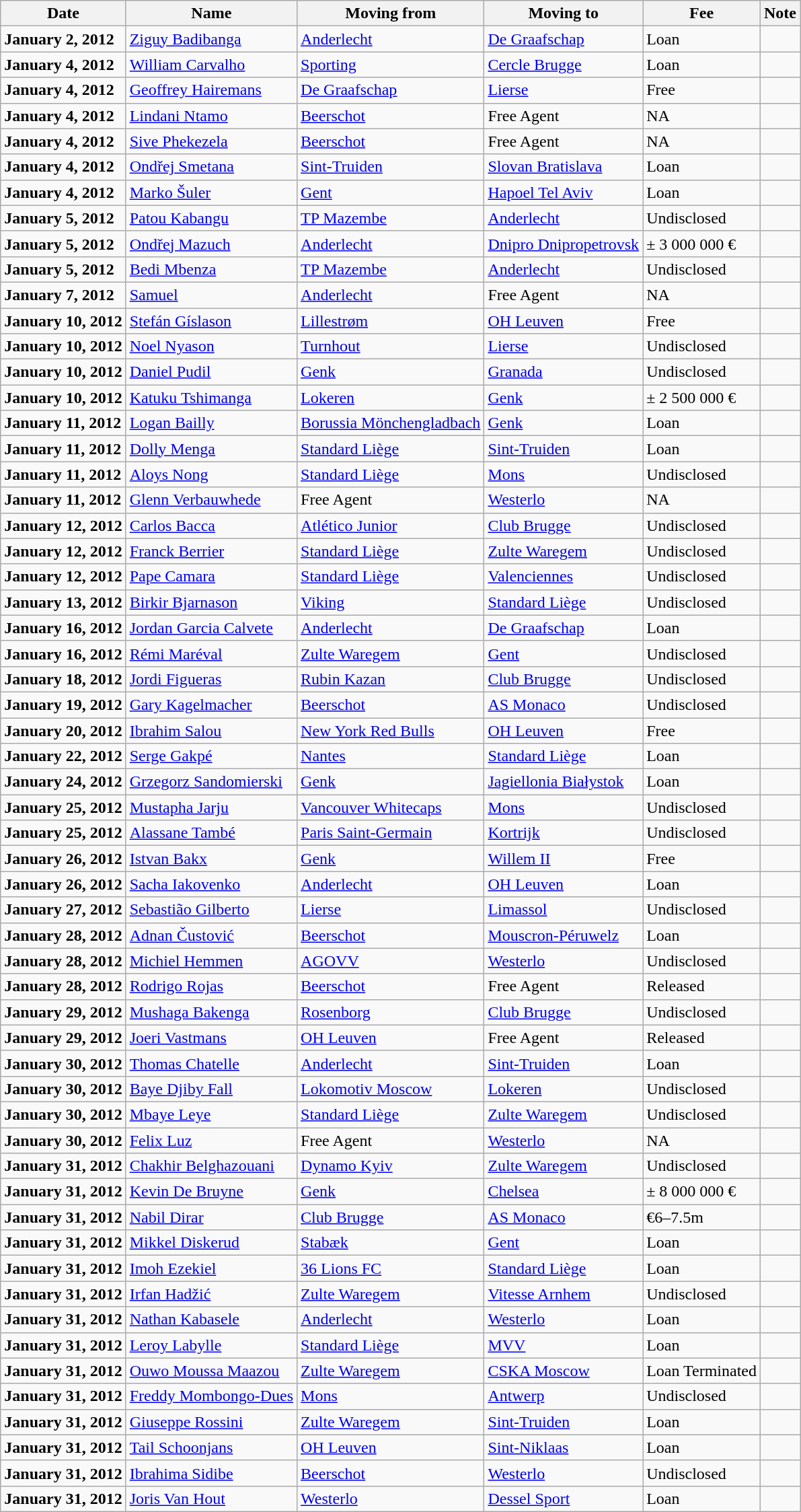<table class="wikitable sortable">
<tr>
<th>Date</th>
<th>Name</th>
<th>Moving from</th>
<th>Moving to</th>
<th>Fee</th>
<th>Note</th>
</tr>
<tr>
<td><strong>January 2, 2012</strong></td>
<td> <a href='#'>Ziguy Badibanga</a></td>
<td> <a href='#'>Anderlecht</a></td>
<td> <a href='#'>De Graafschap</a></td>
<td>Loan </td>
<td></td>
</tr>
<tr>
<td><strong>January 4, 2012</strong></td>
<td> <a href='#'>William Carvalho</a></td>
<td> <a href='#'>Sporting</a></td>
<td> <a href='#'>Cercle Brugge</a></td>
<td>Loan </td>
<td></td>
</tr>
<tr>
<td><strong>January 4, 2012</strong></td>
<td> <a href='#'>Geoffrey Hairemans</a></td>
<td> <a href='#'>De Graafschap</a></td>
<td> <a href='#'>Lierse</a></td>
<td>Free </td>
<td></td>
</tr>
<tr>
<td><strong>January 4, 2012</strong></td>
<td> <a href='#'>Lindani Ntamo</a></td>
<td> <a href='#'>Beerschot</a></td>
<td>Free Agent</td>
<td>NA </td>
<td></td>
</tr>
<tr>
<td><strong>January 4, 2012</strong></td>
<td> <a href='#'>Sive Phekezela</a></td>
<td> <a href='#'>Beerschot</a></td>
<td>Free Agent</td>
<td>NA </td>
<td></td>
</tr>
<tr>
<td><strong>January 4, 2012</strong></td>
<td> <a href='#'>Ondřej Smetana</a></td>
<td> <a href='#'>Sint-Truiden</a></td>
<td> <a href='#'>Slovan Bratislava</a></td>
<td>Loan </td>
<td></td>
</tr>
<tr>
<td><strong>January 4, 2012</strong></td>
<td> <a href='#'>Marko Šuler</a></td>
<td> <a href='#'>Gent</a></td>
<td> <a href='#'>Hapoel Tel Aviv</a></td>
<td>Loan </td>
<td></td>
</tr>
<tr>
<td><strong>January 5, 2012</strong></td>
<td> <a href='#'>Patou Kabangu</a></td>
<td> <a href='#'>TP Mazembe</a></td>
<td> <a href='#'>Anderlecht</a></td>
<td>Undisclosed </td>
<td></td>
</tr>
<tr>
<td><strong>January 5, 2012</strong></td>
<td> <a href='#'>Ondřej Mazuch</a></td>
<td> <a href='#'>Anderlecht</a></td>
<td> <a href='#'>Dnipro Dnipropetrovsk</a></td>
<td>± 3 000 000 € </td>
<td></td>
</tr>
<tr>
<td><strong>January 5, 2012</strong></td>
<td> <a href='#'>Bedi Mbenza</a></td>
<td> <a href='#'>TP Mazembe</a></td>
<td> <a href='#'>Anderlecht</a></td>
<td>Undisclosed </td>
<td></td>
</tr>
<tr>
<td><strong>January 7, 2012</strong></td>
<td> <a href='#'>Samuel</a></td>
<td> <a href='#'>Anderlecht</a></td>
<td>Free Agent</td>
<td>NA </td>
<td></td>
</tr>
<tr>
<td><strong>January 10, 2012</strong></td>
<td> <a href='#'>Stefán Gíslason</a></td>
<td> <a href='#'>Lillestrøm</a></td>
<td> <a href='#'>OH Leuven</a></td>
<td>Free </td>
<td></td>
</tr>
<tr>
<td><strong>January 10, 2012</strong></td>
<td> <a href='#'>Noel Nyason</a></td>
<td> <a href='#'>Turnhout</a></td>
<td> <a href='#'>Lierse</a></td>
<td>Undisclosed </td>
<td></td>
</tr>
<tr>
<td><strong>January 10, 2012</strong></td>
<td> <a href='#'>Daniel Pudil</a></td>
<td> <a href='#'>Genk</a></td>
<td> <a href='#'>Granada</a></td>
<td>Undisclosed </td>
<td></td>
</tr>
<tr>
<td><strong>January 10, 2012</strong></td>
<td> <a href='#'>Katuku Tshimanga</a></td>
<td> <a href='#'>Lokeren</a></td>
<td> <a href='#'>Genk</a></td>
<td>± 2 500 000 € </td>
<td></td>
</tr>
<tr>
<td><strong>January 11, 2012</strong></td>
<td> <a href='#'>Logan Bailly</a></td>
<td> <a href='#'>Borussia Mönchengladbach</a></td>
<td> <a href='#'>Genk</a></td>
<td>Loan </td>
<td></td>
</tr>
<tr>
<td><strong>January 11, 2012</strong></td>
<td> <a href='#'>Dolly Menga</a></td>
<td> <a href='#'>Standard Liège</a></td>
<td> <a href='#'>Sint-Truiden</a></td>
<td>Loan </td>
<td></td>
</tr>
<tr>
<td><strong>January 11, 2012</strong></td>
<td> <a href='#'>Aloys Nong</a></td>
<td> <a href='#'>Standard Liège</a></td>
<td> <a href='#'>Mons</a></td>
<td>Undisclosed </td>
<td></td>
</tr>
<tr>
<td><strong>January 11, 2012</strong></td>
<td> <a href='#'>Glenn Verbauwhede</a></td>
<td>Free Agent</td>
<td> <a href='#'>Westerlo</a></td>
<td>NA </td>
<td></td>
</tr>
<tr>
<td><strong>January 12, 2012</strong></td>
<td> <a href='#'>Carlos Bacca</a></td>
<td> <a href='#'>Atlético Junior</a></td>
<td> <a href='#'>Club Brugge</a></td>
<td>Undisclosed </td>
<td></td>
</tr>
<tr>
<td><strong>January 12, 2012</strong></td>
<td> <a href='#'>Franck Berrier</a></td>
<td> <a href='#'>Standard Liège</a></td>
<td> <a href='#'>Zulte Waregem</a></td>
<td>Undisclosed </td>
<td></td>
</tr>
<tr>
<td><strong>January 12, 2012</strong></td>
<td> <a href='#'>Pape Camara</a></td>
<td> <a href='#'>Standard Liège</a></td>
<td> <a href='#'>Valenciennes</a></td>
<td>Undisclosed </td>
<td></td>
</tr>
<tr>
<td><strong>January 13, 2012</strong></td>
<td> <a href='#'>Birkir Bjarnason</a></td>
<td> <a href='#'>Viking</a></td>
<td> <a href='#'>Standard Liège</a></td>
<td>Undisclosed </td>
<td></td>
</tr>
<tr>
<td><strong>January 16, 2012</strong></td>
<td> <a href='#'>Jordan Garcia Calvete</a></td>
<td> <a href='#'>Anderlecht</a></td>
<td> <a href='#'>De Graafschap</a></td>
<td>Loan </td>
<td></td>
</tr>
<tr>
<td><strong>January 16, 2012</strong></td>
<td> <a href='#'>Rémi Maréval</a></td>
<td> <a href='#'>Zulte Waregem</a></td>
<td> <a href='#'>Gent</a></td>
<td>Undisclosed </td>
<td></td>
</tr>
<tr>
<td><strong>January 18, 2012</strong></td>
<td> <a href='#'>Jordi Figueras</a></td>
<td> <a href='#'>Rubin Kazan</a></td>
<td> <a href='#'>Club Brugge</a></td>
<td>Undisclosed </td>
<td align=center></td>
</tr>
<tr>
<td><strong>January 19, 2012</strong></td>
<td> <a href='#'>Gary Kagelmacher</a></td>
<td> <a href='#'>Beerschot</a></td>
<td> <a href='#'>AS Monaco</a></td>
<td>Undisclosed </td>
<td></td>
</tr>
<tr>
<td><strong>January 20, 2012</strong></td>
<td> <a href='#'>Ibrahim Salou</a></td>
<td> <a href='#'>New York Red Bulls</a></td>
<td> <a href='#'>OH Leuven</a></td>
<td>Free </td>
<td></td>
</tr>
<tr>
<td><strong>January 22, 2012</strong></td>
<td> <a href='#'>Serge Gakpé</a></td>
<td> <a href='#'>Nantes</a></td>
<td> <a href='#'>Standard Liège</a></td>
<td>Loan </td>
<td></td>
</tr>
<tr>
<td><strong>January 24, 2012</strong></td>
<td> <a href='#'>Grzegorz Sandomierski</a></td>
<td> <a href='#'>Genk</a></td>
<td> <a href='#'>Jagiellonia Białystok</a></td>
<td>Loan </td>
<td></td>
</tr>
<tr>
<td><strong>January 25, 2012</strong></td>
<td> <a href='#'>Mustapha Jarju</a></td>
<td> <a href='#'>Vancouver Whitecaps</a></td>
<td> <a href='#'>Mons</a></td>
<td>Undisclosed </td>
<td></td>
</tr>
<tr>
<td><strong>January 25, 2012</strong></td>
<td> <a href='#'>Alassane També</a></td>
<td> <a href='#'>Paris Saint-Germain</a></td>
<td> <a href='#'>Kortrijk</a></td>
<td>Undisclosed </td>
<td></td>
</tr>
<tr>
<td><strong>January 26, 2012</strong></td>
<td> <a href='#'>Istvan Bakx</a></td>
<td> <a href='#'>Genk</a></td>
<td> <a href='#'>Willem II</a></td>
<td>Free </td>
<td></td>
</tr>
<tr>
<td><strong>January 26, 2012</strong></td>
<td> <a href='#'>Sacha Iakovenko</a></td>
<td> <a href='#'>Anderlecht</a></td>
<td> <a href='#'>OH Leuven</a></td>
<td>Loan </td>
<td></td>
</tr>
<tr>
<td><strong>January 27, 2012</strong></td>
<td> <a href='#'>Sebastião Gilberto</a></td>
<td> <a href='#'>Lierse</a></td>
<td> <a href='#'>Limassol</a></td>
<td>Undisclosed </td>
<td></td>
</tr>
<tr>
<td><strong>January 28, 2012</strong></td>
<td> <a href='#'>Adnan Čustović</a></td>
<td> <a href='#'>Beerschot</a></td>
<td> <a href='#'>Mouscron-Péruwelz</a></td>
<td>Loan </td>
<td></td>
</tr>
<tr>
<td><strong>January 28, 2012</strong></td>
<td> <a href='#'>Michiel Hemmen</a></td>
<td> <a href='#'>AGOVV</a></td>
<td> <a href='#'>Westerlo</a></td>
<td>Undisclosed </td>
<td></td>
</tr>
<tr>
<td><strong>January 28, 2012</strong></td>
<td> <a href='#'>Rodrigo Rojas</a></td>
<td> <a href='#'>Beerschot</a></td>
<td>Free Agent</td>
<td>Released </td>
<td></td>
</tr>
<tr>
<td><strong>January 29, 2012</strong></td>
<td> <a href='#'>Mushaga Bakenga</a></td>
<td> <a href='#'>Rosenborg</a></td>
<td> <a href='#'>Club Brugge</a></td>
<td>Undisclosed </td>
<td></td>
</tr>
<tr>
<td><strong>January 29, 2012</strong></td>
<td> <a href='#'>Joeri Vastmans</a></td>
<td> <a href='#'>OH Leuven</a></td>
<td>Free Agent</td>
<td>Released </td>
<td></td>
</tr>
<tr>
<td><strong>January 30, 2012</strong></td>
<td> <a href='#'>Thomas Chatelle</a></td>
<td> <a href='#'>Anderlecht</a></td>
<td> <a href='#'>Sint-Truiden</a></td>
<td>Loan </td>
<td></td>
</tr>
<tr>
<td><strong>January 30, 2012</strong></td>
<td> <a href='#'>Baye Djiby Fall</a></td>
<td> <a href='#'>Lokomotiv Moscow</a></td>
<td> <a href='#'>Lokeren</a></td>
<td>Undisclosed </td>
<td align=center></td>
</tr>
<tr>
<td><strong>January 30, 2012</strong></td>
<td> <a href='#'>Mbaye Leye</a></td>
<td> <a href='#'>Standard Liège</a></td>
<td> <a href='#'>Zulte Waregem</a></td>
<td>Undisclosed </td>
<td></td>
</tr>
<tr>
<td><strong>January 30, 2012</strong></td>
<td> <a href='#'>Felix Luz</a></td>
<td>Free Agent</td>
<td> <a href='#'>Westerlo</a></td>
<td>NA </td>
<td></td>
</tr>
<tr>
<td><strong>January 31, 2012</strong></td>
<td> <a href='#'>Chakhir Belghazouani</a></td>
<td> <a href='#'>Dynamo Kyiv</a></td>
<td> <a href='#'>Zulte Waregem</a></td>
<td>Undisclosed </td>
<td></td>
</tr>
<tr>
<td><strong>January 31, 2012</strong></td>
<td> <a href='#'>Kevin De Bruyne</a></td>
<td> <a href='#'>Genk</a></td>
<td> <a href='#'>Chelsea</a></td>
<td>± 8 000 000 € </td>
<td align=center></td>
</tr>
<tr>
<td><strong>January 31, 2012</strong></td>
<td> <a href='#'>Nabil Dirar</a></td>
<td> <a href='#'>Club Brugge</a></td>
<td> <a href='#'>AS Monaco</a></td>
<td>€6–7.5m </td>
<td></td>
</tr>
<tr>
<td><strong>January 31, 2012</strong></td>
<td> <a href='#'>Mikkel Diskerud</a></td>
<td> <a href='#'>Stabæk</a></td>
<td> <a href='#'>Gent</a></td>
<td>Loan </td>
<td></td>
</tr>
<tr>
<td><strong>January 31, 2012</strong></td>
<td> <a href='#'>Imoh Ezekiel</a></td>
<td> <a href='#'>36 Lions FC</a></td>
<td> <a href='#'>Standard Liège</a></td>
<td>Loan </td>
<td></td>
</tr>
<tr>
<td><strong>January 31, 2012</strong></td>
<td> <a href='#'>Irfan Hadžić</a></td>
<td> <a href='#'>Zulte Waregem</a></td>
<td> <a href='#'>Vitesse Arnhem</a></td>
<td>Undisclosed </td>
<td></td>
</tr>
<tr>
<td><strong>January 31, 2012</strong></td>
<td> <a href='#'>Nathan Kabasele</a></td>
<td> <a href='#'>Anderlecht</a></td>
<td> <a href='#'>Westerlo</a></td>
<td>Loan </td>
<td></td>
</tr>
<tr>
<td><strong>January 31, 2012</strong></td>
<td> <a href='#'>Leroy Labylle</a></td>
<td> <a href='#'>Standard Liège</a></td>
<td> <a href='#'>MVV</a></td>
<td>Loan </td>
<td></td>
</tr>
<tr>
<td><strong>January 31, 2012</strong></td>
<td> <a href='#'>Ouwo Moussa Maazou</a></td>
<td> <a href='#'>Zulte Waregem</a></td>
<td> <a href='#'>CSKA Moscow</a></td>
<td>Loan Terminated </td>
<td align=center></td>
</tr>
<tr>
<td><strong>January 31, 2012</strong></td>
<td> <a href='#'>Freddy Mombongo-Dues</a></td>
<td> <a href='#'>Mons</a></td>
<td> <a href='#'>Antwerp</a></td>
<td>Undisclosed </td>
<td></td>
</tr>
<tr>
<td><strong>January 31, 2012</strong></td>
<td> <a href='#'>Giuseppe Rossini</a></td>
<td> <a href='#'>Zulte Waregem</a></td>
<td> <a href='#'>Sint-Truiden</a></td>
<td>Loan </td>
<td></td>
</tr>
<tr>
<td><strong>January 31, 2012</strong></td>
<td> <a href='#'>Tail Schoonjans</a></td>
<td> <a href='#'>OH Leuven</a></td>
<td> <a href='#'>Sint-Niklaas</a></td>
<td>Loan </td>
<td></td>
</tr>
<tr>
<td><strong>January 31, 2012</strong></td>
<td> <a href='#'>Ibrahima Sidibe</a></td>
<td> <a href='#'>Beerschot</a></td>
<td> <a href='#'>Westerlo</a></td>
<td>Undisclosed </td>
<td></td>
</tr>
<tr>
<td><strong>January 31, 2012</strong></td>
<td> <a href='#'>Joris Van Hout</a></td>
<td> <a href='#'>Westerlo</a></td>
<td> <a href='#'>Dessel Sport</a></td>
<td>Loan </td>
<td></td>
</tr>
</table>
